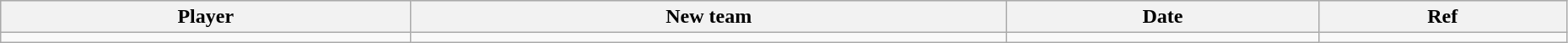<table class="wikitable" width=98%>
<tr style="background:#ddd; text-align:center;">
<th>Player</th>
<th>New team</th>
<th>Date</th>
<th>Ref</th>
</tr>
<tr>
<td></td>
<td></td>
<td></td>
<td></td>
</tr>
</table>
